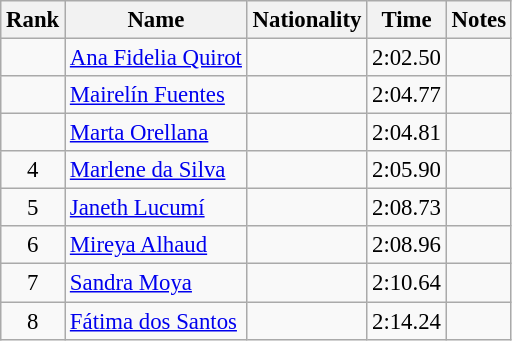<table class="wikitable sortable" style="text-align:center;font-size:95%">
<tr>
<th>Rank</th>
<th>Name</th>
<th>Nationality</th>
<th>Time</th>
<th>Notes</th>
</tr>
<tr>
<td></td>
<td align=left><a href='#'>Ana Fidelia Quirot</a></td>
<td align=left></td>
<td>2:02.50</td>
<td></td>
</tr>
<tr>
<td></td>
<td align=left><a href='#'>Mairelín Fuentes</a></td>
<td align=left></td>
<td>2:04.77</td>
<td></td>
</tr>
<tr>
<td></td>
<td align=left><a href='#'>Marta Orellana</a></td>
<td align=left></td>
<td>2:04.81</td>
<td></td>
</tr>
<tr>
<td>4</td>
<td align=left><a href='#'>Marlene da Silva</a></td>
<td align=left></td>
<td>2:05.90</td>
<td></td>
</tr>
<tr>
<td>5</td>
<td align=left><a href='#'>Janeth Lucumí</a></td>
<td align=left></td>
<td>2:08.73</td>
<td></td>
</tr>
<tr>
<td>6</td>
<td align=left><a href='#'>Mireya Alhaud</a></td>
<td align=left></td>
<td>2:08.96</td>
<td></td>
</tr>
<tr>
<td>7</td>
<td align=left><a href='#'>Sandra Moya</a></td>
<td align=left></td>
<td>2:10.64</td>
<td></td>
</tr>
<tr>
<td>8</td>
<td align=left><a href='#'>Fátima dos Santos</a></td>
<td align=left></td>
<td>2:14.24</td>
<td></td>
</tr>
</table>
